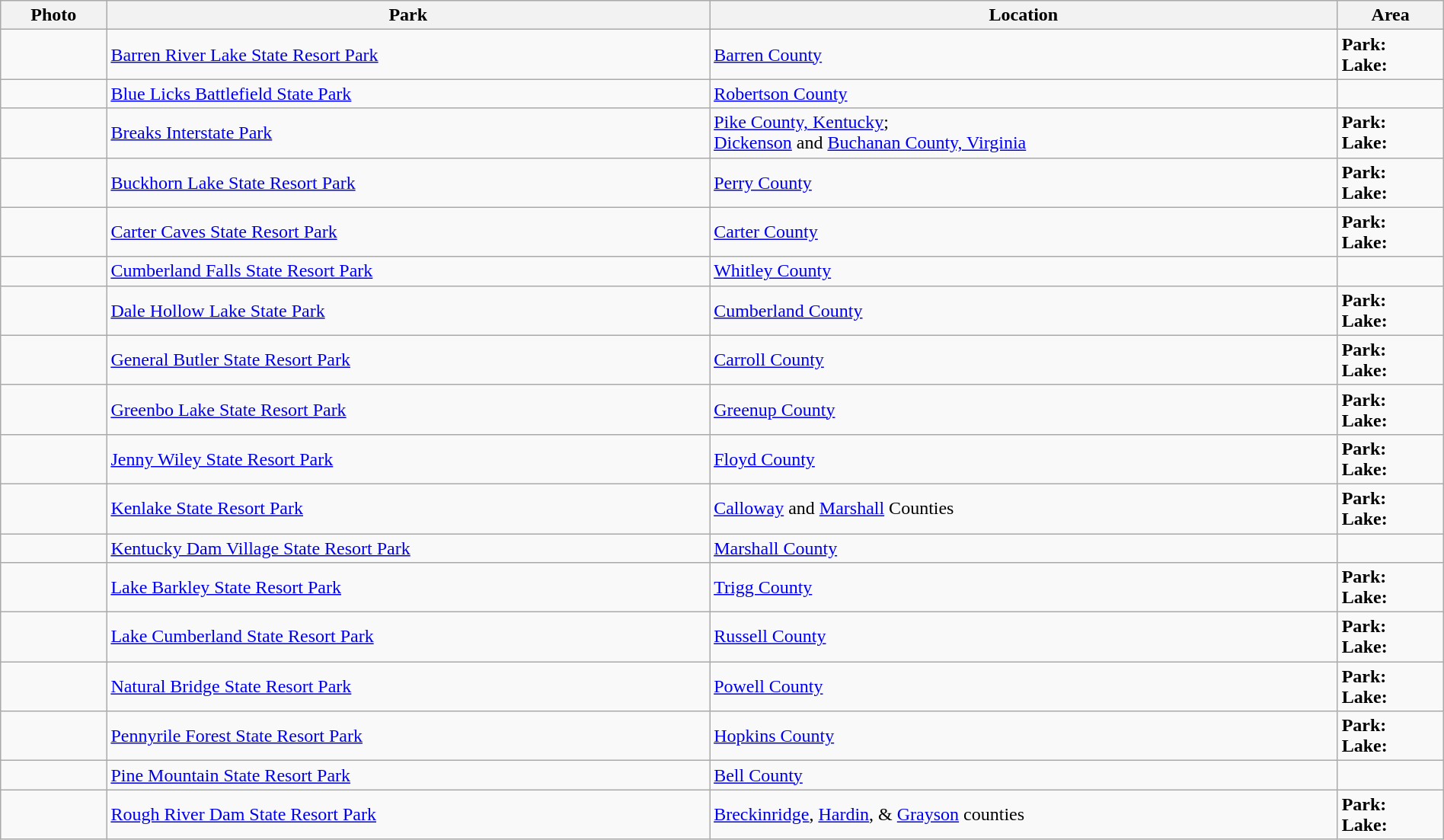<table class="wikitable" width=100%>
<tr>
<th>Photo</th>
<th>Park</th>
<th>Location</th>
<th>Area</th>
</tr>
<tr>
<td></td>
<td><a href='#'>Barren River Lake State Resort Park</a></td>
<td><a href='#'>Barren County</a></td>
<td><strong>Park:</strong> <br><strong>Lake:</strong> </td>
</tr>
<tr>
<td></td>
<td><a href='#'>Blue Licks Battlefield State Park</a></td>
<td><a href='#'>Robertson County</a></td>
<td></td>
</tr>
<tr>
<td></td>
<td><a href='#'>Breaks Interstate Park</a></td>
<td><a href='#'>Pike County, Kentucky</a>;<br><a href='#'>Dickenson</a> and <a href='#'>Buchanan County, Virginia</a></td>
<td><strong>Park:</strong> <br><strong>Lake:</strong> </td>
</tr>
<tr>
<td></td>
<td><a href='#'>Buckhorn Lake State Resort Park</a></td>
<td><a href='#'>Perry County</a></td>
<td><strong>Park:</strong> <br><strong>Lake:</strong> </td>
</tr>
<tr>
<td></td>
<td><a href='#'>Carter Caves State Resort Park</a></td>
<td><a href='#'>Carter County</a></td>
<td><strong>Park:</strong> <br><strong>Lake:</strong> </td>
</tr>
<tr>
<td></td>
<td><a href='#'>Cumberland Falls State Resort Park</a></td>
<td><a href='#'>Whitley County</a></td>
<td></td>
</tr>
<tr>
<td></td>
<td><a href='#'>Dale Hollow Lake State Park</a></td>
<td><a href='#'>Cumberland County</a></td>
<td><strong>Park:</strong> <br><strong>Lake:</strong> </td>
</tr>
<tr>
<td></td>
<td><a href='#'>General Butler State Resort Park</a></td>
<td><a href='#'>Carroll County</a></td>
<td><strong>Park:</strong> <br><strong>Lake:</strong> </td>
</tr>
<tr>
<td></td>
<td><a href='#'>Greenbo Lake State Resort Park</a></td>
<td><a href='#'>Greenup County</a></td>
<td><strong>Park:</strong> <br><strong>Lake:</strong> </td>
</tr>
<tr>
<td></td>
<td><a href='#'>Jenny Wiley State Resort Park</a></td>
<td><a href='#'>Floyd County</a></td>
<td><strong>Park:</strong> <br><strong>Lake:</strong> </td>
</tr>
<tr>
<td></td>
<td><a href='#'>Kenlake State Resort Park</a></td>
<td><a href='#'>Calloway</a> and <a href='#'>Marshall</a> Counties</td>
<td><strong>Park:</strong> <br><strong>Lake:</strong> </td>
</tr>
<tr>
<td></td>
<td><a href='#'>Kentucky Dam Village State Resort Park</a></td>
<td><a href='#'>Marshall County</a></td>
<td></td>
</tr>
<tr>
<td></td>
<td><a href='#'>Lake Barkley State Resort Park</a></td>
<td><a href='#'>Trigg County</a></td>
<td><strong>Park:</strong> <br><strong>Lake:</strong> </td>
</tr>
<tr>
<td></td>
<td><a href='#'>Lake Cumberland State Resort Park</a></td>
<td><a href='#'>Russell County</a></td>
<td><strong>Park:</strong> <br><strong>Lake:</strong> </td>
</tr>
<tr>
<td></td>
<td><a href='#'>Natural Bridge State Resort Park</a></td>
<td><a href='#'>Powell County</a></td>
<td><strong>Park:</strong> <br><strong>Lake:</strong> </td>
</tr>
<tr>
<td></td>
<td><a href='#'>Pennyrile Forest State Resort Park</a></td>
<td><a href='#'>Hopkins County</a></td>
<td><strong>Park:</strong> <br><strong>Lake:</strong> </td>
</tr>
<tr>
<td></td>
<td><a href='#'>Pine Mountain State Resort Park</a></td>
<td><a href='#'>Bell County</a></td>
<td></td>
</tr>
<tr>
<td></td>
<td><a href='#'>Rough River Dam State Resort Park</a></td>
<td><a href='#'>Breckinridge</a>, <a href='#'>Hardin</a>, & <a href='#'>Grayson</a> counties</td>
<td><strong>Park:</strong> <br><strong>Lake:</strong> </td>
</tr>
</table>
